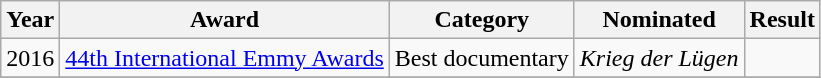<table class="wikitable">
<tr>
<th>Year</th>
<th>Award</th>
<th>Category</th>
<th>Nominated</th>
<th>Result</th>
</tr>
<tr>
<td>2016</td>
<td><a href='#'>44th International Emmy Awards</a></td>
<td>Best documentary</td>
<td><em>Krieg der Lügen</em></td>
<td></td>
</tr>
<tr>
</tr>
</table>
